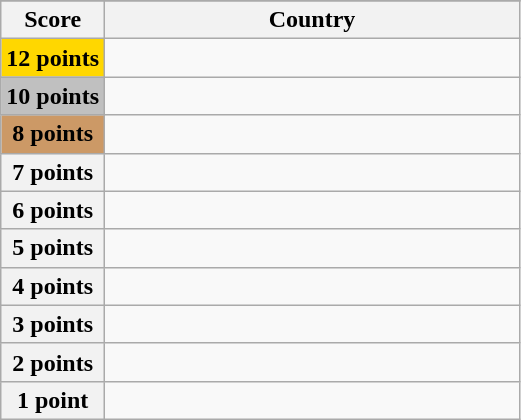<table class="wikitable">
<tr>
</tr>
<tr>
<th scope="col" width="20%">Score</th>
<th scope="col">Country</th>
</tr>
<tr>
<th scope="row" style="background:gold">12 points</th>
<td></td>
</tr>
<tr>
<th scope="row" style="background:silver">10 points</th>
<td></td>
</tr>
<tr>
<th scope="row" style="background:#CC9966">8 points</th>
<td></td>
</tr>
<tr>
<th scope="row">7 points</th>
<td></td>
</tr>
<tr>
<th scope="row">6 points</th>
<td></td>
</tr>
<tr>
<th scope="row">5 points</th>
<td></td>
</tr>
<tr>
<th scope="row">4 points</th>
<td></td>
</tr>
<tr>
<th scope="row">3 points</th>
<td></td>
</tr>
<tr>
<th scope="row">2 points</th>
<td></td>
</tr>
<tr>
<th scope="row">1 point</th>
<td></td>
</tr>
</table>
